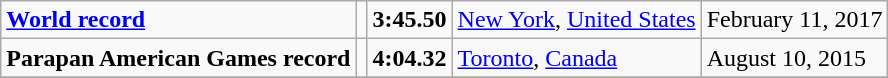<table class="wikitable">
<tr>
<td><strong><a href='#'>World record</a></strong></td>
<td></td>
<td><strong>3:45.50</strong></td>
<td><a href='#'>New York</a>, <a href='#'>United States</a></td>
<td>February 11, 2017</td>
</tr>
<tr>
<td><strong>Parapan American Games record</strong></td>
<td></td>
<td><strong>4:04.32</strong></td>
<td><a href='#'>Toronto</a>, <a href='#'>Canada</a></td>
<td>August 10, 2015</td>
</tr>
<tr>
</tr>
</table>
